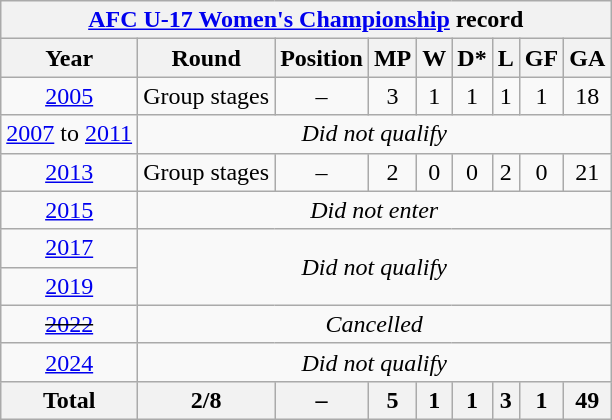<table class="wikitable" style="text-align: center;">
<tr>
<th colspan=10><a href='#'>AFC U-17 Women's Championship</a> record</th>
</tr>
<tr>
<th>Year</th>
<th>Round</th>
<th>Position</th>
<th>MP</th>
<th>W</th>
<th>D*</th>
<th>L</th>
<th>GF</th>
<th>GA</th>
</tr>
<tr>
<td> <a href='#'>2005</a></td>
<td>Group stages</td>
<td>–</td>
<td>3</td>
<td>1</td>
<td>1</td>
<td>1</td>
<td>1</td>
<td>18</td>
</tr>
<tr>
<td> <a href='#'>2007</a> to   <a href='#'>2011</a></td>
<td colspan=9><em>Did not qualify</em></td>
</tr>
<tr>
<td> <a href='#'>2013</a></td>
<td>Group stages</td>
<td>–</td>
<td>2</td>
<td>0</td>
<td>0</td>
<td>2</td>
<td>0</td>
<td>21</td>
</tr>
<tr>
<td> <a href='#'>2015</a></td>
<td colspan=9><em>Did not enter</em></td>
</tr>
<tr>
<td> <a href='#'>2017</a></td>
<td colspan=9 rowspan=2><em>Did not qualify</em></td>
</tr>
<tr>
<td> <a href='#'>2019</a></td>
</tr>
<tr>
<td><s><a href='#'>2022</a></s></td>
<td colspan=9><em>Cancelled</em></td>
</tr>
<tr>
<td> <a href='#'>2024</a></td>
<td colspan=9><em>Did not qualify</em></td>
</tr>
<tr>
<th>Total</th>
<th>2/8</th>
<th>–</th>
<th>5</th>
<th>1</th>
<th>1</th>
<th>3</th>
<th>1</th>
<th>49</th>
</tr>
</table>
